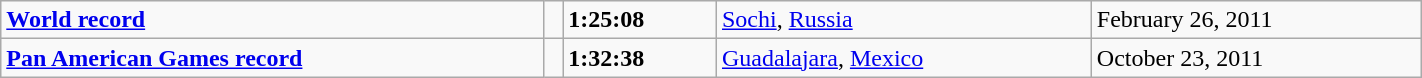<table class="wikitable" width=75%>
<tr>
<td><strong><a href='#'>World record</a></strong></td>
<td></td>
<td><strong>1:25:08</strong></td>
<td><a href='#'>Sochi</a>, <a href='#'>Russia</a></td>
<td>February 26, 2011</td>
</tr>
<tr>
<td><strong><a href='#'>Pan American Games record</a></strong></td>
<td></td>
<td><strong>1:32:38</strong></td>
<td><a href='#'>Guadalajara</a>, <a href='#'>Mexico</a></td>
<td>October 23, 2011</td>
</tr>
</table>
